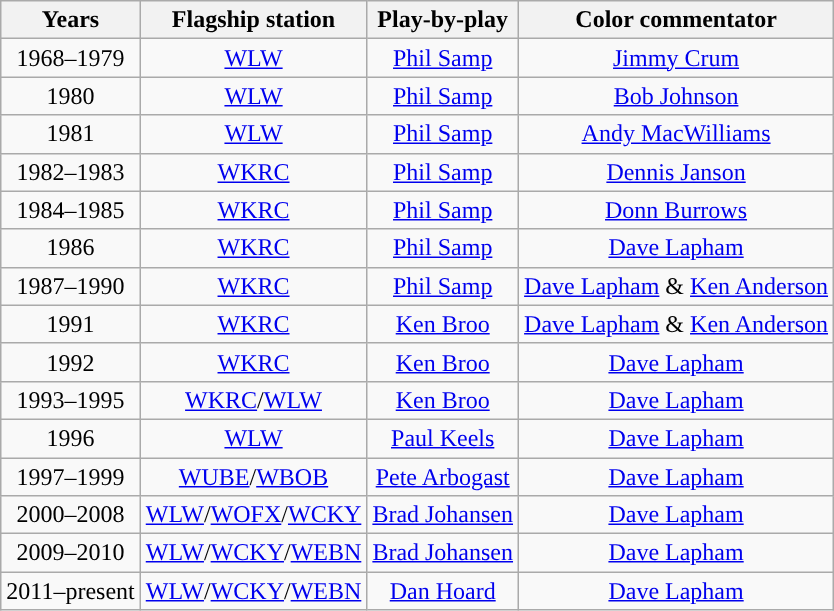<table class="wikitable" style="text-align: center;">
<tr>
<th>Years</th>
<th>Flagship station</th>
<th>Play-by-play</th>
<th>Color commentator</th>
</tr>
<tr>
<td>1968–1979</td>
<td><a href='#'>WLW</a></td>
<td><a href='#'>Phil Samp</a></td>
<td><a href='#'>Jimmy Crum</a></td>
</tr>
<tr>
<td>1980</td>
<td><a href='#'>WLW</a></td>
<td><a href='#'>Phil Samp</a></td>
<td><a href='#'>Bob Johnson</a></td>
</tr>
<tr>
<td>1981</td>
<td><a href='#'>WLW</a></td>
<td><a href='#'>Phil Samp</a></td>
<td><a href='#'>Andy MacWilliams</a></td>
</tr>
<tr>
<td>1982–1983</td>
<td><a href='#'>WKRC</a></td>
<td><a href='#'>Phil Samp</a></td>
<td><a href='#'>Dennis Janson</a></td>
</tr>
<tr>
<td>1984–1985</td>
<td><a href='#'>WKRC</a></td>
<td><a href='#'>Phil Samp</a></td>
<td><a href='#'>Donn Burrows</a></td>
</tr>
<tr>
<td>1986</td>
<td><a href='#'>WKRC</a></td>
<td><a href='#'>Phil Samp</a></td>
<td><a href='#'>Dave Lapham</a></td>
</tr>
<tr>
<td>1987–1990</td>
<td><a href='#'>WKRC</a></td>
<td><a href='#'>Phil Samp</a></td>
<td><a href='#'>Dave Lapham</a> & <a href='#'>Ken Anderson</a></td>
</tr>
<tr>
<td>1991</td>
<td><a href='#'>WKRC</a></td>
<td><a href='#'>Ken Broo</a></td>
<td><a href='#'>Dave Lapham</a> & <a href='#'>Ken Anderson</a></td>
</tr>
<tr>
<td>1992</td>
<td><a href='#'>WKRC</a></td>
<td><a href='#'>Ken Broo</a></td>
<td><a href='#'>Dave Lapham</a></td>
</tr>
<tr>
<td>1993–1995</td>
<td><a href='#'>WKRC</a>/<a href='#'>WLW</a></td>
<td><a href='#'>Ken Broo</a></td>
<td><a href='#'>Dave Lapham</a></td>
</tr>
<tr>
<td>1996</td>
<td><a href='#'>WLW</a></td>
<td><a href='#'>Paul Keels</a></td>
<td><a href='#'>Dave Lapham</a></td>
</tr>
<tr>
<td>1997–1999</td>
<td><a href='#'>WUBE</a>/<a href='#'>WBOB</a></td>
<td><a href='#'>Pete Arbogast</a></td>
<td><a href='#'>Dave Lapham</a></td>
</tr>
<tr>
<td>2000–2008</td>
<td><a href='#'>WLW</a>/<a href='#'>WOFX</a>/<a href='#'>WCKY</a></td>
<td><a href='#'>Brad Johansen</a></td>
<td><a href='#'>Dave Lapham</a></td>
</tr>
<tr>
<td>2009–2010</td>
<td><a href='#'>WLW</a>/<a href='#'>WCKY</a>/<a href='#'>WEBN</a></td>
<td><a href='#'>Brad Johansen</a></td>
<td><a href='#'>Dave Lapham</a></td>
</tr>
<tr>
<td>2011–present</td>
<td><a href='#'>WLW</a>/<a href='#'>WCKY</a>/<a href='#'>WEBN</a></td>
<td><a href='#'>Dan Hoard</a></td>
<td><a href='#'>Dave Lapham</a></td>
</tr>
</table>
